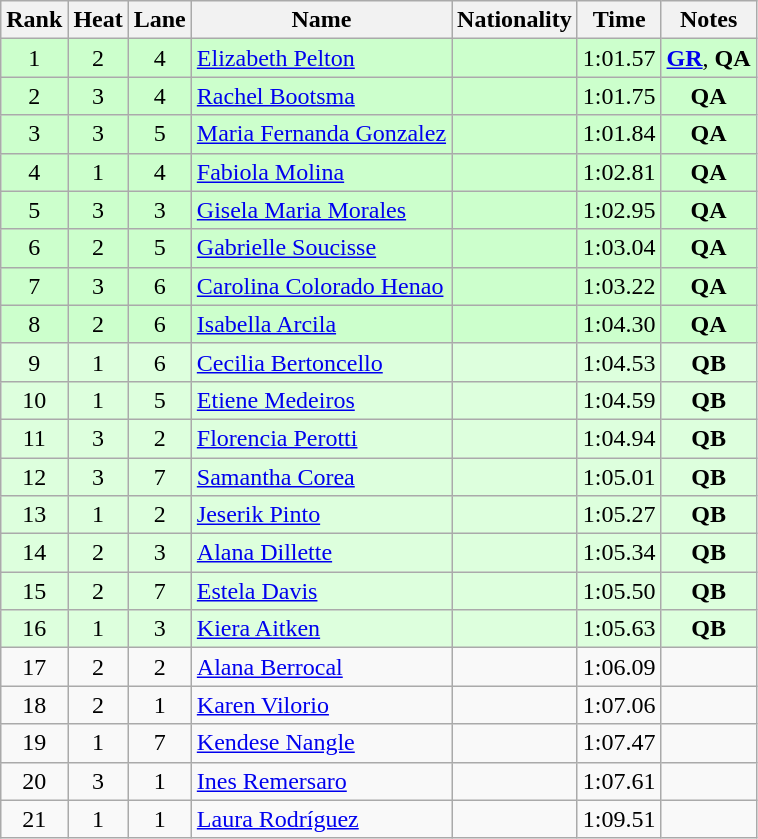<table class="wikitable sortable" style="text-align:center">
<tr>
<th>Rank</th>
<th>Heat</th>
<th>Lane</th>
<th>Name</th>
<th>Nationality</th>
<th>Time</th>
<th>Notes</th>
</tr>
<tr bgcolor=ccffcc>
<td>1</td>
<td>2</td>
<td>4</td>
<td align=left><a href='#'>Elizabeth Pelton</a></td>
<td align=left></td>
<td>1:01.57</td>
<td><strong><a href='#'>GR</a></strong>, <strong>QA</strong></td>
</tr>
<tr bgcolor=ccffcc>
<td>2</td>
<td>3</td>
<td>4</td>
<td align=left><a href='#'>Rachel Bootsma</a></td>
<td align=left></td>
<td>1:01.75</td>
<td><strong>QA</strong></td>
</tr>
<tr bgcolor=ccffcc>
<td>3</td>
<td>3</td>
<td>5</td>
<td align=left><a href='#'>Maria Fernanda Gonzalez</a></td>
<td align=left></td>
<td>1:01.84</td>
<td><strong>QA</strong></td>
</tr>
<tr bgcolor=ccffcc>
<td>4</td>
<td>1</td>
<td>4</td>
<td align=left><a href='#'>Fabiola Molina</a></td>
<td align=left></td>
<td>1:02.81</td>
<td><strong>QA</strong></td>
</tr>
<tr bgcolor=ccffcc>
<td>5</td>
<td>3</td>
<td>3</td>
<td align=left><a href='#'>Gisela Maria Morales</a></td>
<td align=left></td>
<td>1:02.95</td>
<td><strong>QA</strong></td>
</tr>
<tr bgcolor=ccffcc>
<td>6</td>
<td>2</td>
<td>5</td>
<td align=left><a href='#'>Gabrielle Soucisse</a></td>
<td align=left></td>
<td>1:03.04</td>
<td><strong>QA</strong></td>
</tr>
<tr bgcolor=ccffcc>
<td>7</td>
<td>3</td>
<td>6</td>
<td align=left><a href='#'>Carolina Colorado Henao</a></td>
<td align=left></td>
<td>1:03.22</td>
<td><strong>QA</strong></td>
</tr>
<tr bgcolor=ccffcc>
<td>8</td>
<td>2</td>
<td>6</td>
<td align=left><a href='#'>Isabella Arcila</a></td>
<td align=left></td>
<td>1:04.30</td>
<td><strong>QA</strong></td>
</tr>
<tr bgcolor=ddffdd>
<td>9</td>
<td>1</td>
<td>6</td>
<td align=left><a href='#'>Cecilia Bertoncello</a></td>
<td align=left></td>
<td>1:04.53</td>
<td><strong>QB</strong></td>
</tr>
<tr bgcolor=ddffdd>
<td>10</td>
<td>1</td>
<td>5</td>
<td align=left><a href='#'>Etiene Medeiros</a></td>
<td align=left></td>
<td>1:04.59</td>
<td><strong>QB</strong></td>
</tr>
<tr bgcolor=ddffdd>
<td>11</td>
<td>3</td>
<td>2</td>
<td align=left><a href='#'>Florencia Perotti</a></td>
<td align=left></td>
<td>1:04.94</td>
<td><strong>QB</strong></td>
</tr>
<tr bgcolor=ddffdd>
<td>12</td>
<td>3</td>
<td>7</td>
<td align=left><a href='#'>Samantha Corea</a></td>
<td align=left></td>
<td>1:05.01</td>
<td><strong>QB</strong></td>
</tr>
<tr bgcolor=ddffdd>
<td>13</td>
<td>1</td>
<td>2</td>
<td align=left><a href='#'>Jeserik Pinto</a></td>
<td align=left></td>
<td>1:05.27</td>
<td><strong>QB</strong></td>
</tr>
<tr bgcolor=ddffdd>
<td>14</td>
<td>2</td>
<td>3</td>
<td align=left><a href='#'>Alana Dillette</a></td>
<td align=left></td>
<td>1:05.34</td>
<td><strong>QB</strong></td>
</tr>
<tr bgcolor=ddffdd>
<td>15</td>
<td>2</td>
<td>7</td>
<td align=left><a href='#'>Estela Davis</a></td>
<td align=left></td>
<td>1:05.50</td>
<td><strong>QB</strong></td>
</tr>
<tr bgcolor=ddffdd>
<td>16</td>
<td>1</td>
<td>3</td>
<td align=left><a href='#'>Kiera Aitken</a></td>
<td align=left></td>
<td>1:05.63</td>
<td><strong>QB</strong></td>
</tr>
<tr>
<td>17</td>
<td>2</td>
<td>2</td>
<td align=left><a href='#'>Alana Berrocal</a></td>
<td align=left></td>
<td>1:06.09</td>
<td></td>
</tr>
<tr>
<td>18</td>
<td>2</td>
<td>1</td>
<td align=left><a href='#'>Karen Vilorio</a></td>
<td align=left></td>
<td>1:07.06</td>
<td></td>
</tr>
<tr>
<td>19</td>
<td>1</td>
<td>7</td>
<td align=left><a href='#'>Kendese Nangle</a></td>
<td align=left></td>
<td>1:07.47</td>
<td></td>
</tr>
<tr>
<td>20</td>
<td>3</td>
<td>1</td>
<td align=left><a href='#'>Ines Remersaro</a></td>
<td align=left></td>
<td>1:07.61</td>
<td></td>
</tr>
<tr>
<td>21</td>
<td>1</td>
<td>1</td>
<td align=left><a href='#'>Laura Rodríguez</a></td>
<td align=left></td>
<td>1:09.51</td>
<td></td>
</tr>
</table>
